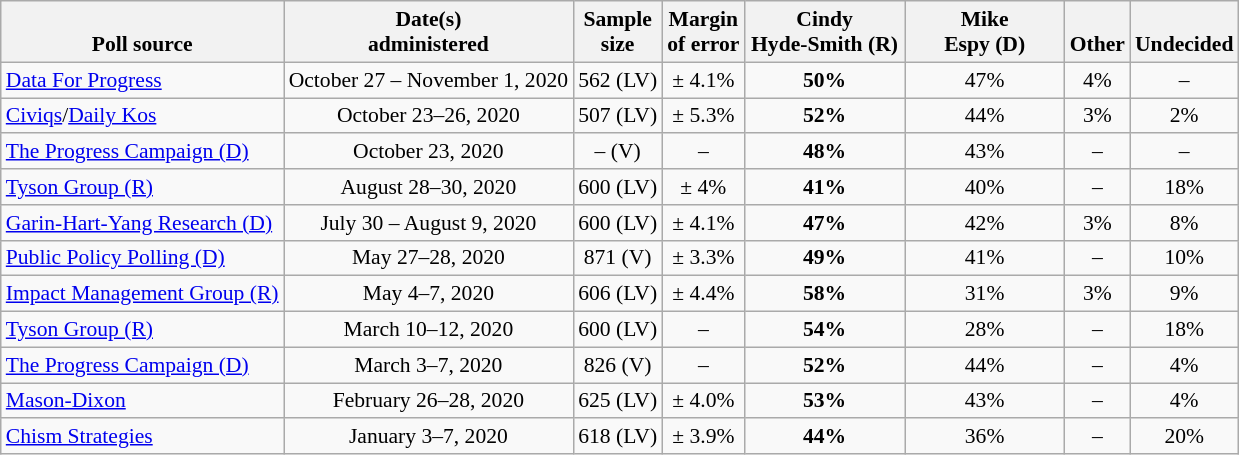<table class="wikitable" style="font-size:90%;text-align:center;">
<tr valign=bottom>
<th>Poll source</th>
<th>Date(s)<br>administered</th>
<th>Sample<br>size</th>
<th>Margin<br>of error</th>
<th style="width:100px;">Cindy<br>Hyde-Smith (R)</th>
<th style="width:100px;">Mike<br>Espy (D)</th>
<th>Other</th>
<th>Undecided</th>
</tr>
<tr>
<td style="text-align:left;"><a href='#'>Data For Progress</a></td>
<td>October 27 – November 1, 2020</td>
<td>562 (LV)</td>
<td>± 4.1%</td>
<td><strong>50%</strong></td>
<td>47%</td>
<td>4%</td>
<td>–</td>
</tr>
<tr>
<td style="text-align:left;"><a href='#'>Civiqs</a>/<a href='#'>Daily Kos</a></td>
<td>October 23–26, 2020</td>
<td>507 (LV)</td>
<td>± 5.3%</td>
<td><strong>52%</strong></td>
<td>44%</td>
<td>3%</td>
<td>2%</td>
</tr>
<tr>
<td style="text-align:left;"><a href='#'>The Progress Campaign (D)</a></td>
<td>October 23, 2020</td>
<td>– (V)</td>
<td>–</td>
<td><strong>48%</strong></td>
<td>43%</td>
<td>–</td>
<td>–</td>
</tr>
<tr>
<td style="text-align:left;"><a href='#'>Tyson Group (R)</a></td>
<td>August 28–30, 2020</td>
<td>600 (LV)</td>
<td>± 4%</td>
<td><strong>41%</strong></td>
<td>40%</td>
<td>–</td>
<td>18%</td>
</tr>
<tr>
<td style="text-align:left;"><a href='#'>Garin-Hart-Yang Research (D)</a></td>
<td>July 30 – August 9, 2020</td>
<td>600 (LV)</td>
<td>± 4.1%</td>
<td><strong>47%</strong></td>
<td>42%</td>
<td>3%</td>
<td>8%</td>
</tr>
<tr>
<td style="text-align:left;"><a href='#'>Public Policy Polling (D)</a></td>
<td>May 27–28, 2020</td>
<td>871 (V)</td>
<td>± 3.3%</td>
<td><strong>49%</strong></td>
<td>41%</td>
<td>–</td>
<td>10%</td>
</tr>
<tr>
<td style="text-align:left;"><a href='#'>Impact Management Group (R)</a></td>
<td>May 4–7, 2020</td>
<td>606 (LV)</td>
<td>± 4.4%</td>
<td><strong>58%</strong></td>
<td>31%</td>
<td>3%</td>
<td>9%</td>
</tr>
<tr>
<td style="text-align:left;"><a href='#'>Tyson Group (R)</a></td>
<td>March 10–12, 2020</td>
<td>600 (LV)</td>
<td>–</td>
<td><strong>54%</strong></td>
<td>28%</td>
<td>–</td>
<td>18%</td>
</tr>
<tr>
<td style="text-align:left;"><a href='#'>The Progress Campaign (D)</a></td>
<td>March 3–7, 2020</td>
<td>826 (V)</td>
<td>–</td>
<td><strong>52%</strong></td>
<td>44%</td>
<td>–</td>
<td>4%</td>
</tr>
<tr>
<td style="text-align:left;"><a href='#'>Mason-Dixon</a></td>
<td>February 26–28, 2020</td>
<td>625 (LV)</td>
<td>± 4.0%</td>
<td><strong>53%</strong></td>
<td>43%</td>
<td>–</td>
<td>4%</td>
</tr>
<tr>
<td style="text-align:left;"><a href='#'>Chism Strategies</a></td>
<td>January 3–7, 2020</td>
<td>618 (LV)</td>
<td>± 3.9%</td>
<td><strong>44%</strong></td>
<td>36%</td>
<td>–</td>
<td>20%</td>
</tr>
</table>
